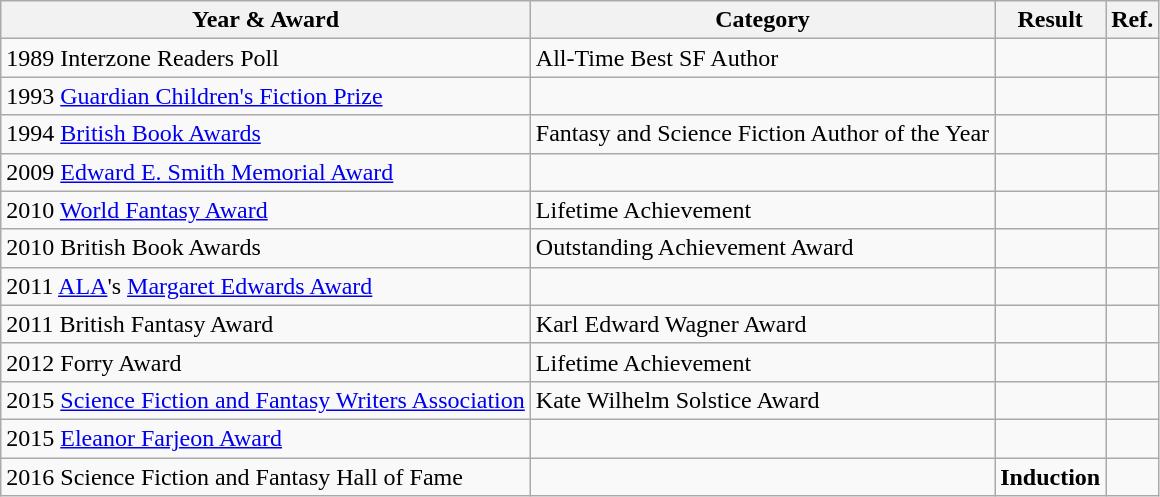<table class="wikitable">
<tr>
<th>Year & Award</th>
<th>Category</th>
<th>Result</th>
<th>Ref.</th>
</tr>
<tr>
<td>1989 Interzone Readers Poll</td>
<td>All-Time Best SF Author</td>
<td></td>
<td></td>
</tr>
<tr>
<td>1993 <a href='#'>Guardian Children's Fiction Prize</a></td>
<td></td>
<td></td>
<td></td>
</tr>
<tr>
<td>1994 <a href='#'>British Book Awards</a></td>
<td>Fantasy and Science Fiction Author of the Year</td>
<td></td>
<td></td>
</tr>
<tr>
<td>2009 <a href='#'>Edward E. Smith Memorial Award</a></td>
<td></td>
<td></td>
<td></td>
</tr>
<tr>
<td>2010 <a href='#'>World Fantasy Award</a></td>
<td>Lifetime Achievement</td>
<td></td>
<td></td>
</tr>
<tr>
<td>2010 British Book Awards</td>
<td>Outstanding Achievement Award</td>
<td></td>
<td></td>
</tr>
<tr>
<td>2011 <a href='#'>ALA</a>'s <a href='#'>Margaret Edwards Award</a></td>
<td></td>
<td></td>
<td></td>
</tr>
<tr>
<td>2011 British Fantasy Award</td>
<td>Karl Edward Wagner Award</td>
<td></td>
<td></td>
</tr>
<tr>
<td>2012 Forry Award</td>
<td>Lifetime Achievement</td>
<td></td>
<td></td>
</tr>
<tr>
<td>2015 <a href='#'>Science Fiction and Fantasy Writers Association</a></td>
<td>Kate Wilhelm Solstice Award</td>
<td></td>
<td></td>
</tr>
<tr>
<td>2015 <a href='#'>Eleanor Farjeon Award</a></td>
<td></td>
<td></td>
<td></td>
</tr>
<tr>
<td>2016 Science Fiction and Fantasy Hall of Fame</td>
<td></td>
<td><strong>Induction</strong></td>
<td></td>
</tr>
</table>
